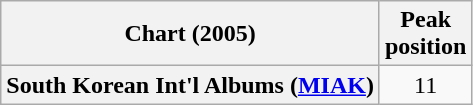<table class="wikitable plainrowheaders">
<tr>
<th>Chart (2005)</th>
<th>Peak<br>position</th>
</tr>
<tr>
<th scope="row">South Korean Int'l Albums (<a href='#'>MIAK</a>)</th>
<td align="center">11</td>
</tr>
</table>
